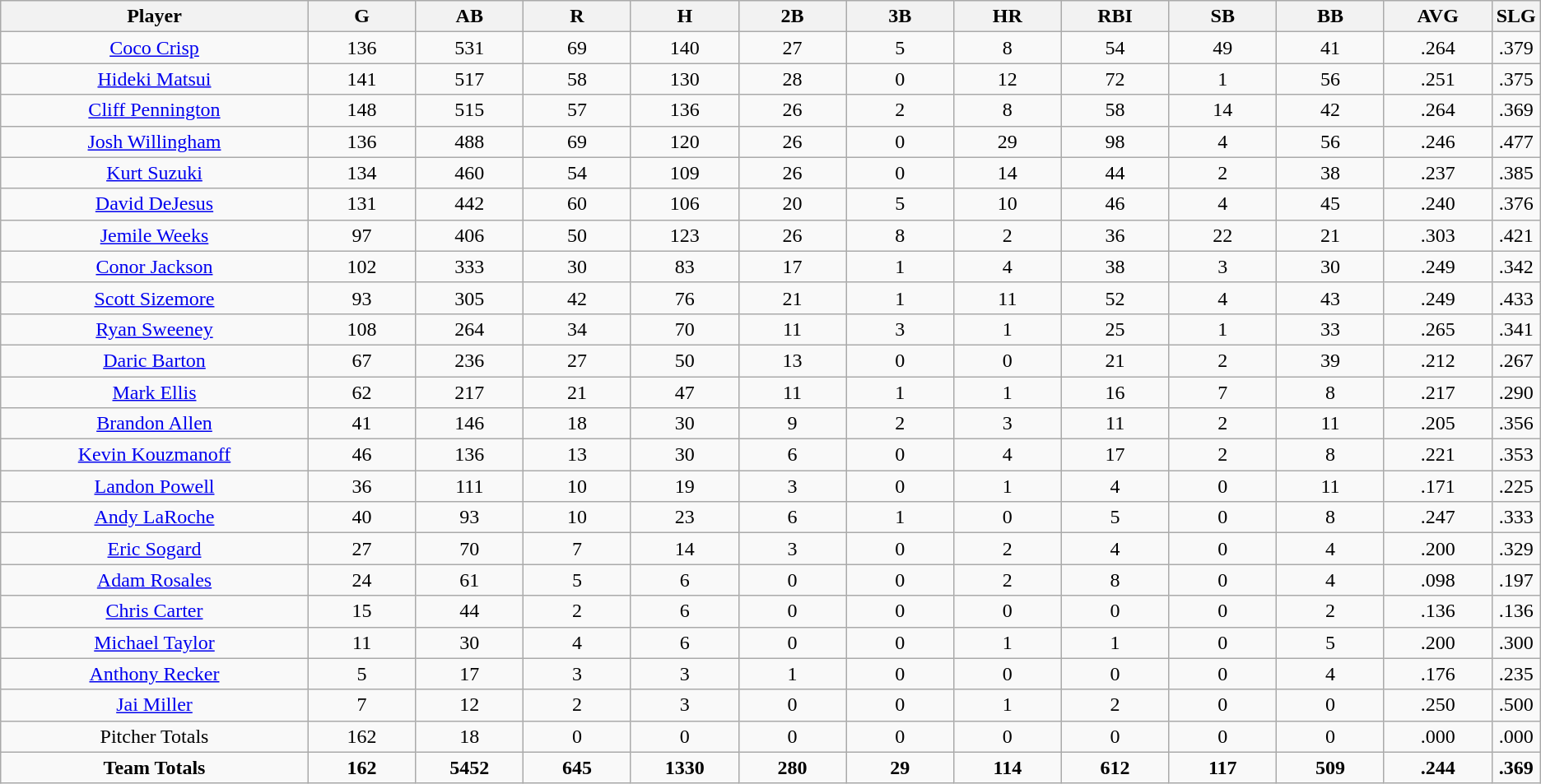<table class=wikitable style="text-align:center">
<tr>
<th bgcolor=#DDDDFF; width="20%">Player</th>
<th bgcolor=#DDDDFF; width="7%">G</th>
<th bgcolor=#DDDDFF; width="7%">AB</th>
<th bgcolor=#DDDDFF; width="7%">R</th>
<th bgcolor=#DDDDFF; width="7%">H</th>
<th bgcolor=#DDDDFF; width="7%">2B</th>
<th bgcolor=#DDDDFF; width="7%">3B</th>
<th bgcolor=#DDDDFF; width="7%">HR</th>
<th bgcolor=#DDDDFF; width="7%">RBI</th>
<th bgcolor=#DDDDFF; width="7%">SB</th>
<th bgcolor=#DDDDFF; width="7%">BB</th>
<th bgcolor=#DDDDFF; width="7%">AVG</th>
<th bgcolor=#DDDDFF; width="7%">SLG</th>
</tr>
<tr>
<td><a href='#'>Coco Crisp</a></td>
<td>136</td>
<td>531</td>
<td>69</td>
<td>140</td>
<td>27</td>
<td>5</td>
<td>8</td>
<td>54</td>
<td>49</td>
<td>41</td>
<td>.264</td>
<td>.379</td>
</tr>
<tr>
<td><a href='#'>Hideki Matsui</a></td>
<td>141</td>
<td>517</td>
<td>58</td>
<td>130</td>
<td>28</td>
<td>0</td>
<td>12</td>
<td>72</td>
<td>1</td>
<td>56</td>
<td>.251</td>
<td>.375</td>
</tr>
<tr>
<td><a href='#'>Cliff Pennington</a></td>
<td>148</td>
<td>515</td>
<td>57</td>
<td>136</td>
<td>26</td>
<td>2</td>
<td>8</td>
<td>58</td>
<td>14</td>
<td>42</td>
<td>.264</td>
<td>.369</td>
</tr>
<tr>
<td><a href='#'>Josh Willingham</a></td>
<td>136</td>
<td>488</td>
<td>69</td>
<td>120</td>
<td>26</td>
<td>0</td>
<td>29</td>
<td>98</td>
<td>4</td>
<td>56</td>
<td>.246</td>
<td>.477</td>
</tr>
<tr>
<td><a href='#'>Kurt Suzuki</a></td>
<td>134</td>
<td>460</td>
<td>54</td>
<td>109</td>
<td>26</td>
<td>0</td>
<td>14</td>
<td>44</td>
<td>2</td>
<td>38</td>
<td>.237</td>
<td>.385</td>
</tr>
<tr>
<td><a href='#'>David DeJesus</a></td>
<td>131</td>
<td>442</td>
<td>60</td>
<td>106</td>
<td>20</td>
<td>5</td>
<td>10</td>
<td>46</td>
<td>4</td>
<td>45</td>
<td>.240</td>
<td>.376</td>
</tr>
<tr>
<td><a href='#'>Jemile Weeks</a></td>
<td>97</td>
<td>406</td>
<td>50</td>
<td>123</td>
<td>26</td>
<td>8</td>
<td>2</td>
<td>36</td>
<td>22</td>
<td>21</td>
<td>.303</td>
<td>.421</td>
</tr>
<tr>
<td><a href='#'>Conor Jackson</a></td>
<td>102</td>
<td>333</td>
<td>30</td>
<td>83</td>
<td>17</td>
<td>1</td>
<td>4</td>
<td>38</td>
<td>3</td>
<td>30</td>
<td>.249</td>
<td>.342</td>
</tr>
<tr>
<td><a href='#'>Scott Sizemore</a></td>
<td>93</td>
<td>305</td>
<td>42</td>
<td>76</td>
<td>21</td>
<td>1</td>
<td>11</td>
<td>52</td>
<td>4</td>
<td>43</td>
<td>.249</td>
<td>.433</td>
</tr>
<tr>
<td><a href='#'>Ryan Sweeney</a></td>
<td>108</td>
<td>264</td>
<td>34</td>
<td>70</td>
<td>11</td>
<td>3</td>
<td>1</td>
<td>25</td>
<td>1</td>
<td>33</td>
<td>.265</td>
<td>.341</td>
</tr>
<tr>
<td><a href='#'>Daric Barton</a></td>
<td>67</td>
<td>236</td>
<td>27</td>
<td>50</td>
<td>13</td>
<td>0</td>
<td>0</td>
<td>21</td>
<td>2</td>
<td>39</td>
<td>.212</td>
<td>.267</td>
</tr>
<tr>
<td><a href='#'>Mark Ellis</a></td>
<td>62</td>
<td>217</td>
<td>21</td>
<td>47</td>
<td>11</td>
<td>1</td>
<td>1</td>
<td>16</td>
<td>7</td>
<td>8</td>
<td>.217</td>
<td>.290</td>
</tr>
<tr>
<td><a href='#'>Brandon Allen</a></td>
<td>41</td>
<td>146</td>
<td>18</td>
<td>30</td>
<td>9</td>
<td>2</td>
<td>3</td>
<td>11</td>
<td>2</td>
<td>11</td>
<td>.205</td>
<td>.356</td>
</tr>
<tr>
<td><a href='#'>Kevin Kouzmanoff</a></td>
<td>46</td>
<td>136</td>
<td>13</td>
<td>30</td>
<td>6</td>
<td>0</td>
<td>4</td>
<td>17</td>
<td>2</td>
<td>8</td>
<td>.221</td>
<td>.353</td>
</tr>
<tr>
<td><a href='#'>Landon Powell</a></td>
<td>36</td>
<td>111</td>
<td>10</td>
<td>19</td>
<td>3</td>
<td>0</td>
<td>1</td>
<td>4</td>
<td>0</td>
<td>11</td>
<td>.171</td>
<td>.225</td>
</tr>
<tr>
<td><a href='#'>Andy LaRoche</a></td>
<td>40</td>
<td>93</td>
<td>10</td>
<td>23</td>
<td>6</td>
<td>1</td>
<td>0</td>
<td>5</td>
<td>0</td>
<td>8</td>
<td>.247</td>
<td>.333</td>
</tr>
<tr>
<td><a href='#'>Eric Sogard</a></td>
<td>27</td>
<td>70</td>
<td>7</td>
<td>14</td>
<td>3</td>
<td>0</td>
<td>2</td>
<td>4</td>
<td>0</td>
<td>4</td>
<td>.200</td>
<td>.329</td>
</tr>
<tr>
<td><a href='#'>Adam Rosales</a></td>
<td>24</td>
<td>61</td>
<td>5</td>
<td>6</td>
<td>0</td>
<td>0</td>
<td>2</td>
<td>8</td>
<td>0</td>
<td>4</td>
<td>.098</td>
<td>.197</td>
</tr>
<tr>
<td><a href='#'>Chris Carter</a></td>
<td>15</td>
<td>44</td>
<td>2</td>
<td>6</td>
<td>0</td>
<td>0</td>
<td>0</td>
<td>0</td>
<td>0</td>
<td>2</td>
<td>.136</td>
<td>.136</td>
</tr>
<tr>
<td><a href='#'>Michael Taylor</a></td>
<td>11</td>
<td>30</td>
<td>4</td>
<td>6</td>
<td>0</td>
<td>0</td>
<td>1</td>
<td>1</td>
<td>0</td>
<td>5</td>
<td>.200</td>
<td>.300</td>
</tr>
<tr>
<td><a href='#'>Anthony Recker</a></td>
<td>5</td>
<td>17</td>
<td>3</td>
<td>3</td>
<td>1</td>
<td>0</td>
<td>0</td>
<td>0</td>
<td>0</td>
<td>4</td>
<td>.176</td>
<td>.235</td>
</tr>
<tr>
<td><a href='#'>Jai Miller</a></td>
<td>7</td>
<td>12</td>
<td>2</td>
<td>3</td>
<td>0</td>
<td>0</td>
<td>1</td>
<td>2</td>
<td>0</td>
<td>0</td>
<td>.250</td>
<td>.500</td>
</tr>
<tr>
<td>Pitcher Totals</td>
<td>162</td>
<td>18</td>
<td>0</td>
<td>0</td>
<td>0</td>
<td>0</td>
<td>0</td>
<td>0</td>
<td>0</td>
<td>0</td>
<td>.000</td>
<td>.000</td>
</tr>
<tr>
<td><strong>Team Totals</strong></td>
<td><strong>162</strong></td>
<td><strong>5452</strong></td>
<td><strong>645</strong></td>
<td><strong>1330</strong></td>
<td><strong>280</strong></td>
<td><strong>29</strong></td>
<td><strong>114</strong></td>
<td><strong>612</strong></td>
<td><strong>117</strong></td>
<td><strong>509</strong></td>
<td><strong>.244</strong></td>
<td><strong>.369</strong></td>
</tr>
</table>
